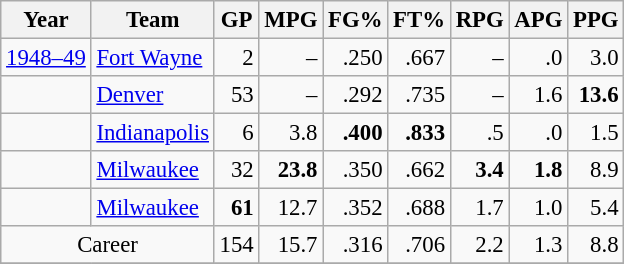<table class="wikitable sortable" style="font-size:95%; text-align:right;">
<tr>
<th>Year</th>
<th>Team</th>
<th>GP</th>
<th>MPG</th>
<th>FG%</th>
<th>FT%</th>
<th>RPG</th>
<th>APG</th>
<th>PPG</th>
</tr>
<tr>
<td style="text-align:left;"><a href='#'>1948–49</a></td>
<td style="text-align:left;"><a href='#'>Fort Wayne</a></td>
<td>2</td>
<td>–</td>
<td>.250</td>
<td>.667</td>
<td>–</td>
<td>.0</td>
<td>3.0</td>
</tr>
<tr>
<td style="text-align:left;"></td>
<td style="text-align:left;"><a href='#'>Denver</a></td>
<td>53</td>
<td>–</td>
<td>.292</td>
<td>.735</td>
<td>–</td>
<td>1.6</td>
<td><strong>13.6</strong></td>
</tr>
<tr>
<td style="text-align:left;"></td>
<td style="text-align:left;"><a href='#'>Indianapolis</a></td>
<td>6</td>
<td>3.8</td>
<td><strong>.400</strong></td>
<td><strong>.833</strong></td>
<td>.5</td>
<td>.0</td>
<td>1.5</td>
</tr>
<tr>
<td style="text-align:left;"></td>
<td style="text-align:left;"><a href='#'>Milwaukee</a></td>
<td>32</td>
<td><strong>23.8</strong></td>
<td>.350</td>
<td>.662</td>
<td><strong>3.4</strong></td>
<td><strong>1.8</strong></td>
<td>8.9</td>
</tr>
<tr>
<td style="text-align:left;"></td>
<td style="text-align:left;"><a href='#'>Milwaukee</a></td>
<td><strong>61</strong></td>
<td>12.7</td>
<td>.352</td>
<td>.688</td>
<td>1.7</td>
<td>1.0</td>
<td>5.4</td>
</tr>
<tr>
<td style="text-align:center;" colspan="2">Career</td>
<td>154</td>
<td>15.7</td>
<td>.316</td>
<td>.706</td>
<td>2.2</td>
<td>1.3</td>
<td>8.8</td>
</tr>
<tr>
</tr>
</table>
